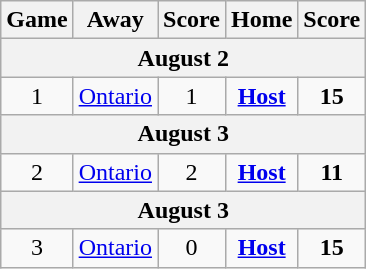<table class="wikitable">
<tr>
<th>Game</th>
<th>Away</th>
<th>Score</th>
<th>Home</th>
<th>Score</th>
</tr>
<tr>
<th colspan="6">August 2</th>
</tr>
<tr>
<td align=center>1</td>
<td align=center> <a href='#'>Ontario</a></td>
<td align=center>1</td>
<td align=center><strong> <a href='#'>Host</a></strong></td>
<td align=center><strong>15</strong></td>
</tr>
<tr>
<th colspan="6">August 3</th>
</tr>
<tr>
<td align=center>2</td>
<td align=center> <a href='#'>Ontario</a></td>
<td align=center>2</td>
<td align=center><strong> <a href='#'>Host</a></strong></td>
<td align=center><strong>11</strong></td>
</tr>
<tr>
<th colspan="6">August 3</th>
</tr>
<tr>
<td align=center>3</td>
<td align=center> <a href='#'>Ontario</a></td>
<td align=center>0</td>
<td align=center><strong> <a href='#'>Host</a></strong></td>
<td align=center><strong>15</strong></td>
</tr>
</table>
